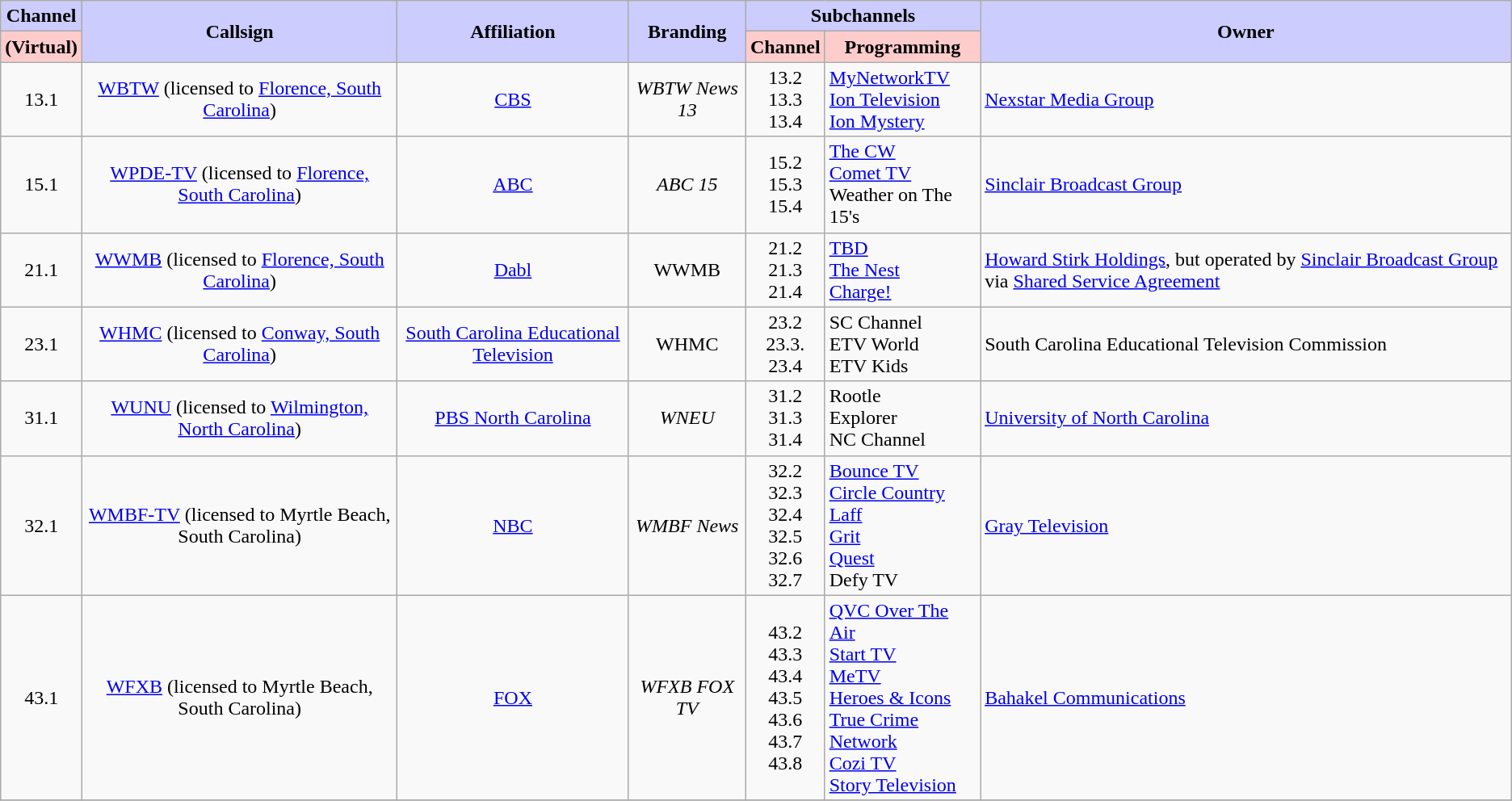<table class=wikitable style="text-align:center">
<tr>
<th style="background:#ccccff;">Channel</th>
<th style="background:#ccccff;" rowspan="2">Callsign</th>
<th style="background:#ccccff;" rowspan="2">Affiliation</th>
<th style="background:#ccccff;" rowspan="2">Branding</th>
<th style="background:#ccccff;" colspan="2">Subchannels</th>
<th style="background:#ccccff;" rowspan="2">Owner</th>
</tr>
<tr>
<th style="background:#ffcccc;">(Virtual)</th>
<th style="background:#ffcccc;">Channel</th>
<th style="background:#ffcccc">Programming</th>
</tr>
<tr>
<td>13.1</td>
<td><a href='#'>WBTW</a>  (licensed to <a href='#'>Florence, South Carolina</a>)</td>
<td><a href='#'>CBS</a></td>
<td><em>WBTW News 13</em></td>
<td>13.2<br>13.3<br>13.4</td>
<td style="text-align:left"><a href='#'>MyNetworkTV</a> <br><a href='#'>Ion Television</a><br><a href='#'>Ion Mystery</a></td>
<td style="text-align:left"><a href='#'>Nexstar Media Group</a></td>
</tr>
<tr>
<td>15.1</td>
<td><a href='#'>WPDE-TV</a> (licensed to <a href='#'>Florence, South Carolina</a>)</td>
<td><a href='#'>ABC</a></td>
<td><em>ABC 15</em></td>
<td>15.2<br>15.3<br>15.4</td>
<td style="text-align:left"><a href='#'>The CW</a><br><a href='#'>Comet TV</a><br>Weather on The 15's</td>
<td style="text-align:left"><a href='#'>Sinclair Broadcast Group</a></td>
</tr>
<tr>
<td>21.1</td>
<td><a href='#'>WWMB</a> (licensed to <a href='#'>Florence, South Carolina</a>)</td>
<td><a href='#'>Dabl</a></td>
<td>WWMB</td>
<td>21.2<br>21.3<br>21.4</td>
<td style="text-align:left"><a href='#'>TBD</a> <br><a href='#'>The Nest</a><br><a href='#'>Charge!</a></td>
<td style="text-align:left"><a href='#'>Howard Stirk Holdings</a>, but operated by <a href='#'>Sinclair Broadcast Group</a> via <a href='#'>Shared Service Agreement</a></td>
</tr>
<tr>
<td>23.1</td>
<td><a href='#'>WHMC</a>  (licensed to <a href='#'>Conway, South Carolina</a>)</td>
<td><a href='#'>South Carolina Educational Television</a></td>
<td>WHMC</td>
<td>23.2 <br> 23.3.<br>23.4</td>
<td style="text-align:left">SC Channel  <br> ETV World <br> ETV Kids</td>
<td style="text-align:left">South Carolina Educational Television Commission</td>
</tr>
<tr>
<td>31.1</td>
<td><a href='#'>WUNU</a> (licensed to <a href='#'>Wilmington, North Carolina</a>)</td>
<td><a href='#'>PBS North Carolina</a></td>
<td><em>WNEU</em></td>
<td>31.2<br>31.3<br> 31.4</td>
<td style="text-align:left">Rootle<br>Explorer <br> NC Channel</td>
<td style="text-align:left"><a href='#'>University of North Carolina</a></td>
</tr>
<tr>
<td>32.1</td>
<td><a href='#'>WMBF-TV</a> (licensed to Myrtle Beach, South Carolina)</td>
<td><a href='#'>NBC</a></td>
<td><em>WMBF News</em></td>
<td>32.2<br>32.3<br> 32.4<br>32.5<br> 32.6 <br> 32.7</td>
<td style="text-align:left"><a href='#'>Bounce TV</a><br><a href='#'>Circle Country</a> <br><a href='#'>Laff</a><br> <a href='#'>Grit</a> <br> <a href='#'>Quest</a><br> Defy TV</td>
<td style="text-align:left"><a href='#'>Gray Television</a></td>
</tr>
<tr>
<td>43.1</td>
<td><a href='#'>WFXB</a> (licensed to Myrtle Beach, South Carolina)</td>
<td><a href='#'>FOX</a></td>
<td><em>WFXB FOX TV</em></td>
<td>43.2<br>43.3<br> 43.4<br>43.5<br> 43.6 <br> 43.7<br> 43.8</td>
<td style="text-align:left"><a href='#'>QVC Over The Air</a><br><a href='#'>Start TV</a><br><a href='#'>MeTV</a> <br> <a href='#'>Heroes & Icons</a> <br> <a href='#'>True Crime Network</a><br> <a href='#'>Cozi TV</a><br> <a href='#'>Story Television</a></td>
<td style="text-align:left"><a href='#'>Bahakel Communications</a></td>
</tr>
<tr>
</tr>
</table>
